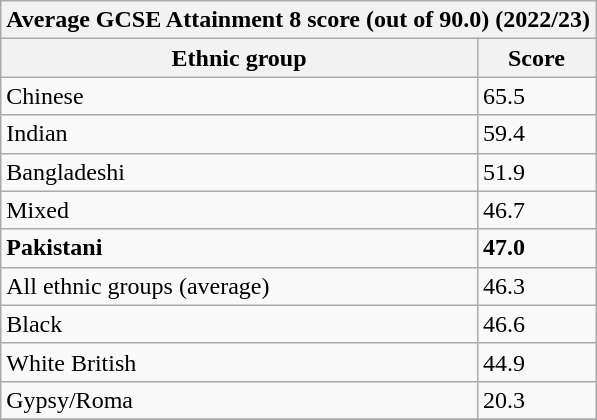<table class="wikitable sortable">
<tr>
<th colspan="3">Average GCSE Attainment 8 score (out of 90.0) (2022/23)</th>
</tr>
<tr>
<th>Ethnic group</th>
<th>Score</th>
</tr>
<tr>
<td>Chinese</td>
<td>65.5</td>
</tr>
<tr>
<td>Indian</td>
<td>59.4</td>
</tr>
<tr>
<td>Bangladeshi</td>
<td>51.9</td>
</tr>
<tr>
<td>Mixed</td>
<td>46.7</td>
</tr>
<tr>
<td><strong>Pakistani</strong></td>
<td><strong>47.0</strong></td>
</tr>
<tr>
<td>All ethnic groups (average)</td>
<td>46.3</td>
</tr>
<tr>
<td>Black</td>
<td>46.6</td>
</tr>
<tr>
<td>White British</td>
<td>44.9</td>
</tr>
<tr>
<td>Gypsy/Roma</td>
<td>20.3</td>
</tr>
<tr>
</tr>
</table>
